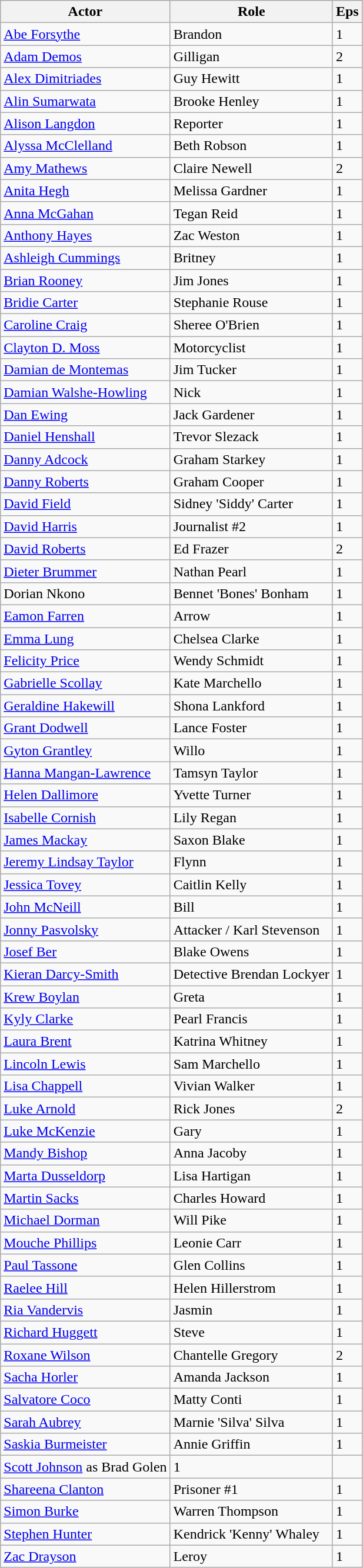<table class=wikitable>
<tr>
<th>Actor</th>
<th>Role</th>
<th>Eps</th>
</tr>
<tr>
<td><a href='#'>Abe Forsythe</a></td>
<td>Brandon</td>
<td>1</td>
</tr>
<tr>
<td><a href='#'>Adam Demos</a></td>
<td>Gilligan</td>
<td>2</td>
</tr>
<tr>
<td><a href='#'>Alex Dimitriades</a></td>
<td>Guy Hewitt</td>
<td>1</td>
</tr>
<tr>
<td><a href='#'>Alin Sumarwata</a></td>
<td>Brooke Henley</td>
<td>1</td>
</tr>
<tr>
<td><a href='#'>Alison Langdon</a></td>
<td>Reporter</td>
<td>1</td>
</tr>
<tr>
<td><a href='#'>Alyssa McClelland</a></td>
<td>Beth Robson</td>
<td>1</td>
</tr>
<tr>
<td><a href='#'>Amy Mathews</a></td>
<td>Claire Newell</td>
<td>2</td>
</tr>
<tr>
<td><a href='#'>Anita Hegh</a></td>
<td>Melissa Gardner</td>
<td>1</td>
</tr>
<tr>
<td><a href='#'>Anna McGahan</a></td>
<td>Tegan Reid</td>
<td>1</td>
</tr>
<tr>
<td><a href='#'>Anthony Hayes</a></td>
<td>Zac Weston</td>
<td>1</td>
</tr>
<tr>
<td><a href='#'>Ashleigh Cummings</a></td>
<td>Britney</td>
<td>1</td>
</tr>
<tr>
<td><a href='#'>Brian Rooney</a></td>
<td>Jim Jones</td>
<td>1</td>
</tr>
<tr>
<td><a href='#'>Bridie Carter</a></td>
<td>Stephanie Rouse</td>
<td>1</td>
</tr>
<tr>
<td><a href='#'>Caroline Craig</a></td>
<td>Sheree O'Brien</td>
<td>1</td>
</tr>
<tr>
<td><a href='#'>Clayton D. Moss</a></td>
<td>Motorcyclist</td>
<td>1</td>
</tr>
<tr>
<td><a href='#'>Damian de Montemas</a></td>
<td>Jim Tucker</td>
<td>1</td>
</tr>
<tr>
<td><a href='#'>Damian Walshe-Howling</a></td>
<td>Nick</td>
<td>1</td>
</tr>
<tr>
<td><a href='#'>Dan Ewing</a></td>
<td>Jack Gardener</td>
<td>1</td>
</tr>
<tr>
<td><a href='#'>Daniel Henshall</a></td>
<td>Trevor Slezack</td>
<td>1</td>
</tr>
<tr>
<td><a href='#'>Danny Adcock</a></td>
<td>Graham Starkey</td>
<td>1</td>
</tr>
<tr>
<td><a href='#'>Danny Roberts</a></td>
<td>Graham Cooper</td>
<td>1</td>
</tr>
<tr>
<td><a href='#'>David Field</a></td>
<td>Sidney 'Siddy' Carter</td>
<td>1</td>
</tr>
<tr>
<td><a href='#'>David Harris</a></td>
<td>Journalist #2</td>
<td>1</td>
</tr>
<tr>
<td><a href='#'>David Roberts</a></td>
<td>Ed Frazer</td>
<td>2</td>
</tr>
<tr>
<td><a href='#'>Dieter Brummer</a></td>
<td>Nathan Pearl</td>
<td>1</td>
</tr>
<tr>
<td>Dorian Nkono</td>
<td>Bennet 'Bones' Bonham</td>
<td>1</td>
</tr>
<tr>
<td><a href='#'>Eamon Farren</a></td>
<td>Arrow</td>
<td>1</td>
</tr>
<tr>
<td><a href='#'>Emma Lung</a></td>
<td>Chelsea Clarke</td>
<td>1</td>
</tr>
<tr>
<td><a href='#'>Felicity Price</a></td>
<td>Wendy Schmidt</td>
<td>1</td>
</tr>
<tr>
<td><a href='#'>Gabrielle Scollay</a></td>
<td>Kate Marchello</td>
<td>1</td>
</tr>
<tr>
<td><a href='#'>Geraldine Hakewill</a></td>
<td>Shona Lankford</td>
<td>1</td>
</tr>
<tr>
<td><a href='#'>Grant Dodwell</a></td>
<td>Lance Foster</td>
<td>1</td>
</tr>
<tr>
<td><a href='#'>Gyton Grantley</a></td>
<td>Willo</td>
<td>1</td>
</tr>
<tr>
<td><a href='#'>Hanna Mangan-Lawrence</a></td>
<td>Tamsyn Taylor</td>
<td>1</td>
</tr>
<tr>
<td><a href='#'>Helen Dallimore</a></td>
<td>Yvette Turner</td>
<td>1</td>
</tr>
<tr>
<td><a href='#'>Isabelle Cornish</a></td>
<td>Lily Regan</td>
<td>1</td>
</tr>
<tr>
<td><a href='#'>James Mackay</a></td>
<td>Saxon Blake</td>
<td>1</td>
</tr>
<tr>
<td><a href='#'>Jeremy Lindsay Taylor</a></td>
<td>Flynn</td>
<td>1</td>
</tr>
<tr>
<td><a href='#'>Jessica Tovey</a></td>
<td>Caitlin Kelly</td>
<td>1</td>
</tr>
<tr>
<td><a href='#'>John McNeill</a></td>
<td>Bill</td>
<td>1</td>
</tr>
<tr>
<td><a href='#'>Jonny Pasvolsky</a></td>
<td>Attacker / Karl Stevenson</td>
<td>1</td>
</tr>
<tr>
<td><a href='#'>Josef Ber</a></td>
<td>Blake Owens</td>
<td>1</td>
</tr>
<tr>
<td><a href='#'>Kieran Darcy-Smith</a></td>
<td>Detective Brendan Lockyer</td>
<td>1</td>
</tr>
<tr>
<td><a href='#'>Krew Boylan</a></td>
<td>Greta</td>
<td>1</td>
</tr>
<tr>
<td><a href='#'>Kyly Clarke</a></td>
<td>Pearl Francis</td>
<td>1</td>
</tr>
<tr>
<td><a href='#'>Laura Brent</a></td>
<td>Katrina Whitney</td>
<td>1</td>
</tr>
<tr>
<td><a href='#'>Lincoln Lewis</a></td>
<td>Sam Marchello</td>
<td>1</td>
</tr>
<tr>
<td><a href='#'>Lisa Chappell</a></td>
<td>Vivian Walker</td>
<td>1</td>
</tr>
<tr>
<td><a href='#'>Luke Arnold</a></td>
<td>Rick Jones</td>
<td>2</td>
</tr>
<tr>
<td><a href='#'>Luke McKenzie</a></td>
<td>Gary</td>
<td>1</td>
</tr>
<tr>
<td><a href='#'>Mandy Bishop</a></td>
<td>Anna Jacoby</td>
<td>1</td>
</tr>
<tr>
<td><a href='#'>Marta Dusseldorp</a></td>
<td>Lisa Hartigan</td>
<td>1</td>
</tr>
<tr>
<td><a href='#'>Martin Sacks</a></td>
<td>Charles Howard</td>
<td>1</td>
</tr>
<tr>
<td><a href='#'>Michael Dorman</a></td>
<td>Will Pike</td>
<td>1</td>
</tr>
<tr>
<td><a href='#'>Mouche Phillips</a></td>
<td>Leonie Carr</td>
<td>1</td>
</tr>
<tr>
<td><a href='#'>Paul Tassone</a></td>
<td>Glen Collins</td>
<td>1</td>
</tr>
<tr>
<td><a href='#'>Raelee Hill</a></td>
<td>Helen Hillerstrom</td>
<td>1</td>
</tr>
<tr>
<td><a href='#'>Ria Vandervis</a></td>
<td>Jasmin</td>
<td>1</td>
</tr>
<tr>
<td><a href='#'>Richard Huggett</a></td>
<td>Steve</td>
<td>1</td>
</tr>
<tr>
<td><a href='#'>Roxane Wilson</a></td>
<td>Chantelle Gregory</td>
<td>2</td>
</tr>
<tr>
<td><a href='#'>Sacha Horler</a></td>
<td>Amanda Jackson</td>
<td>1</td>
</tr>
<tr>
<td><a href='#'>Salvatore Coco</a></td>
<td>Matty Conti</td>
<td>1</td>
</tr>
<tr>
<td><a href='#'>Sarah Aubrey</a></td>
<td>Marnie 'Silva' Silva</td>
<td>1</td>
</tr>
<tr>
<td><a href='#'>Saskia Burmeister</a></td>
<td>Annie Griffin</td>
<td>1</td>
</tr>
<tr>
<td><a href='#'>Scott Johnson</a> as Brad Golen</td>
<td>1</td>
</tr>
<tr>
<td><a href='#'>Shareena Clanton</a></td>
<td>Prisoner #1</td>
<td>1</td>
</tr>
<tr>
<td><a href='#'>Simon Burke</a></td>
<td>Warren Thompson</td>
<td>1</td>
</tr>
<tr>
<td><a href='#'>Stephen Hunter</a></td>
<td>Kendrick 'Kenny' Whaley</td>
<td>1</td>
</tr>
<tr>
<td><a href='#'>Zac Drayson</a></td>
<td>Leroy</td>
<td>1</td>
</tr>
</table>
